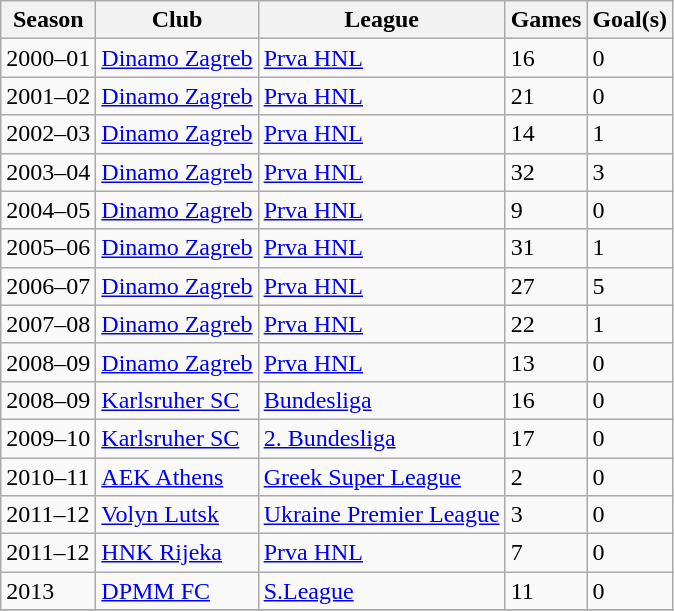<table class="wikitable">
<tr>
<th>Season</th>
<th>Club</th>
<th>League</th>
<th>Games</th>
<th>Goal(s)</th>
</tr>
<tr>
<td>2000–01</td>
<td><a href='#'>Dinamo Zagreb</a></td>
<td><a href='#'>Prva HNL</a></td>
<td>16</td>
<td>0</td>
</tr>
<tr>
<td>2001–02</td>
<td><a href='#'>Dinamo Zagreb</a></td>
<td><a href='#'>Prva HNL</a></td>
<td>21</td>
<td>0</td>
</tr>
<tr>
<td>2002–03</td>
<td><a href='#'>Dinamo Zagreb</a></td>
<td><a href='#'>Prva HNL</a></td>
<td>14</td>
<td>1</td>
</tr>
<tr>
<td>2003–04</td>
<td><a href='#'>Dinamo Zagreb</a></td>
<td><a href='#'>Prva HNL</a></td>
<td>32</td>
<td>3</td>
</tr>
<tr>
<td>2004–05</td>
<td><a href='#'>Dinamo Zagreb</a></td>
<td><a href='#'>Prva HNL</a></td>
<td>9</td>
<td>0</td>
</tr>
<tr>
<td>2005–06</td>
<td><a href='#'>Dinamo Zagreb</a></td>
<td><a href='#'>Prva HNL</a></td>
<td>31</td>
<td>1</td>
</tr>
<tr>
<td>2006–07</td>
<td><a href='#'>Dinamo Zagreb</a></td>
<td><a href='#'>Prva HNL</a></td>
<td>27</td>
<td>5</td>
</tr>
<tr>
<td>2007–08</td>
<td><a href='#'>Dinamo Zagreb</a></td>
<td><a href='#'>Prva HNL</a></td>
<td>22</td>
<td>1</td>
</tr>
<tr>
<td>2008–09</td>
<td><a href='#'>Dinamo Zagreb</a></td>
<td><a href='#'>Prva HNL</a></td>
<td>13</td>
<td>0</td>
</tr>
<tr>
<td>2008–09</td>
<td><a href='#'>Karlsruher SC</a></td>
<td><a href='#'>Bundesliga</a></td>
<td>16</td>
<td>0</td>
</tr>
<tr>
<td>2009–10</td>
<td><a href='#'>Karlsruher SC</a></td>
<td><a href='#'>2. Bundesliga</a></td>
<td>17</td>
<td>0</td>
</tr>
<tr>
<td>2010–11</td>
<td><a href='#'>AEK Athens</a></td>
<td><a href='#'>Greek Super League</a></td>
<td>2</td>
<td>0</td>
</tr>
<tr>
<td>2011–12</td>
<td><a href='#'>Volyn Lutsk</a></td>
<td><a href='#'>Ukraine Premier League</a></td>
<td>3</td>
<td>0</td>
</tr>
<tr>
<td>2011–12</td>
<td><a href='#'>HNK Rijeka</a></td>
<td><a href='#'>Prva HNL</a></td>
<td>7</td>
<td>0</td>
</tr>
<tr>
<td>2013</td>
<td><a href='#'>DPMM FC</a></td>
<td><a href='#'>S.League</a></td>
<td>11</td>
<td>0</td>
</tr>
<tr>
</tr>
</table>
